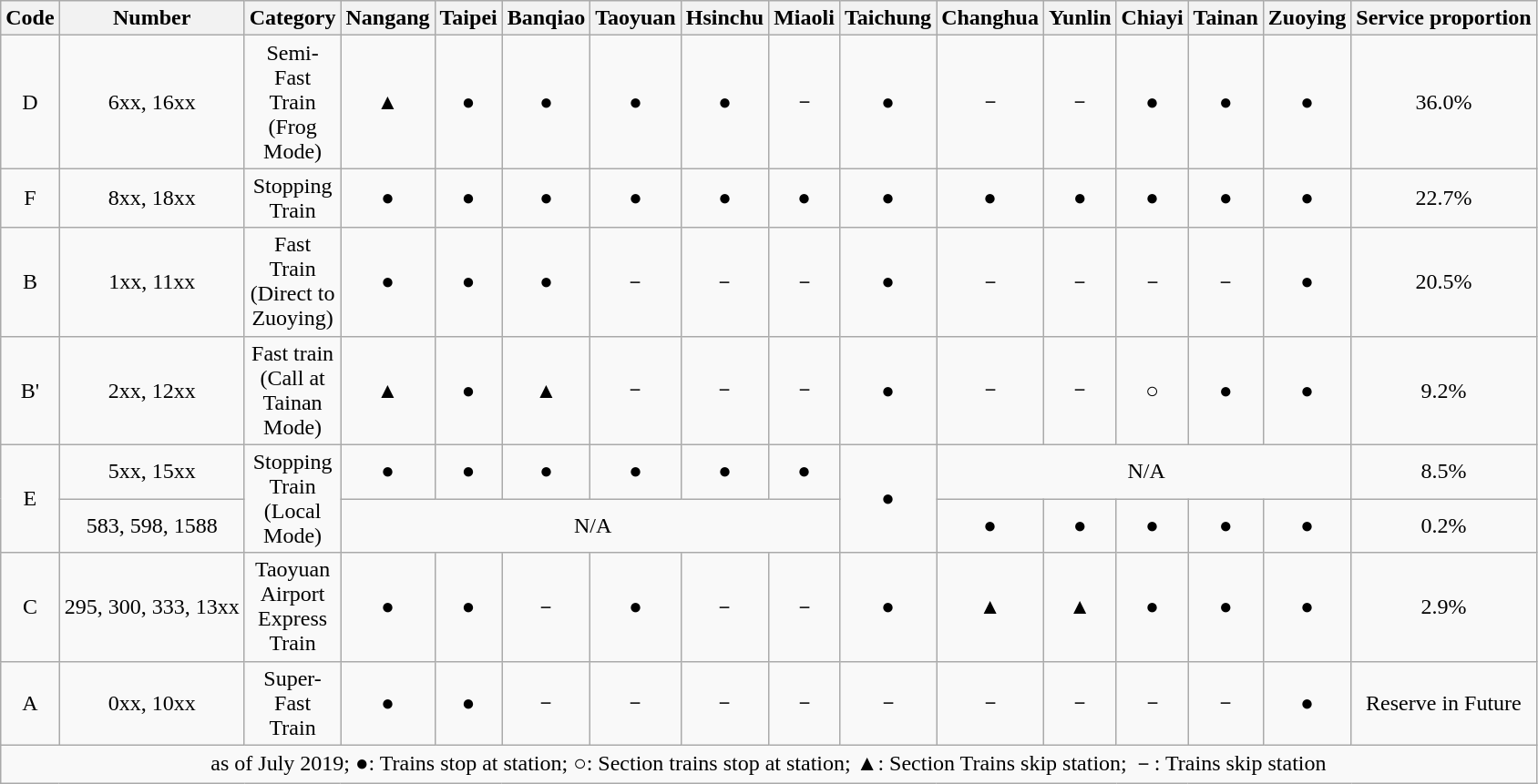<table class="wikitable sortable" style="text-align:center">
<tr>
<th style="width:1em;" class="unsortable">Code</th>
<th style="width:8em;" class="unsortable">Number</th>
<th style="width:1em;" class="unsortable">Category</th>
<th style="width:1em;" class="unsortable">Nangang</th>
<th style="width:1em;" class="unsortable">Taipei</th>
<th style="width:1em;" class="unsortable">Banqiao</th>
<th style="width:1em;" class="unsortable">Taoyuan</th>
<th style="width:1em;" class="unsortable">Hsinchu</th>
<th style="width:1em;" class="unsortable">Miaoli</th>
<th style="width:1em;" class="unsortable">Taichung</th>
<th style="width:1em;" class="unsortable">Changhua</th>
<th style="width:1em;" class="unsortable">Yunlin</th>
<th style="width:1em;" class="unsortable">Chiayi</th>
<th style="width:1em;" class="unsortable">Tainan</th>
<th style="width:1em;" class="unsortable">Zuoying</th>
<th>Service proportion</th>
</tr>
<tr>
<td>D</td>
<td>6xx, 16xx</td>
<td>Semi-Fast Train (Frog Mode)</td>
<td>▲</td>
<td>●</td>
<td>●</td>
<td>●</td>
<td>●</td>
<td>－</td>
<td>●</td>
<td>－</td>
<td>－</td>
<td>●</td>
<td>●</td>
<td>●</td>
<td>36.0%</td>
</tr>
<tr>
<td>F</td>
<td>8xx, 18xx</td>
<td>Stopping Train</td>
<td>●</td>
<td>●</td>
<td>●</td>
<td>●</td>
<td>●</td>
<td>●</td>
<td>●</td>
<td>●</td>
<td>●</td>
<td>●</td>
<td>●</td>
<td>●</td>
<td>22.7%</td>
</tr>
<tr>
<td>B</td>
<td>1xx, 11xx</td>
<td>Fast Train (Direct to Zuoying)</td>
<td>●</td>
<td>●</td>
<td>●</td>
<td>－</td>
<td>－</td>
<td>－</td>
<td>●</td>
<td>－</td>
<td>－</td>
<td>－</td>
<td>－</td>
<td>●</td>
<td>20.5%</td>
</tr>
<tr>
<td>B'</td>
<td>2xx, 12xx</td>
<td>Fast train (Call at Tainan Mode)</td>
<td>▲</td>
<td>●</td>
<td>▲</td>
<td>－</td>
<td>－</td>
<td>－</td>
<td>●</td>
<td>－</td>
<td>－</td>
<td>○</td>
<td>●</td>
<td>●</td>
<td>9.2%</td>
</tr>
<tr>
<td rowspan="2">E</td>
<td>5xx, 15xx</td>
<td rowspan="2">Stopping Train (Local Mode)</td>
<td>●</td>
<td>●</td>
<td>●</td>
<td>●</td>
<td>●</td>
<td>●</td>
<td rowspan="2">●</td>
<td colspan="5"> N/A</td>
<td>8.5%</td>
</tr>
<tr>
<td>583, 598, 1588</td>
<td colspan="6"> N/A</td>
<td>●</td>
<td>●</td>
<td>●</td>
<td>●</td>
<td>●</td>
<td>0.2%</td>
</tr>
<tr>
<td>C</td>
<td>295, 300, 333, 13xx</td>
<td>Taoyuan Airport Express Train</td>
<td>●</td>
<td>●</td>
<td>－</td>
<td>●</td>
<td>－</td>
<td>－</td>
<td>●</td>
<td>▲</td>
<td>▲</td>
<td>●</td>
<td>●</td>
<td>●</td>
<td>2.9%</td>
</tr>
<tr>
<td>A</td>
<td>0xx, 10xx</td>
<td>Super-Fast Train</td>
<td>●</td>
<td>●</td>
<td>－</td>
<td>－</td>
<td>－</td>
<td>－</td>
<td>－</td>
<td>－</td>
<td>－</td>
<td>－</td>
<td>－</td>
<td>●</td>
<td>Reserve in Future</td>
</tr>
<tr>
<td colspan="16">as of July 2019; ●: Trains stop at station; ○: Section trains stop at station; ▲: Section Trains skip station; －: Trains skip station</td>
</tr>
</table>
